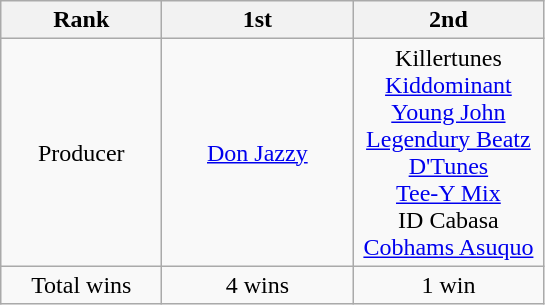<table class="wikitable">
<tr>
<th style="width:100px;">Rank</th>
<th style="width:120px;">1st</th>
<th style="width:120px;">2nd</th>
</tr>
<tr align=center>
<td>Producer</td>
<td><a href='#'>Don Jazzy</a></td>
<td>Killertunes<br><a href='#'>Kiddominant</a><br><a href='#'>Young John</a><br><a href='#'>Legendury Beatz</a><br><a href='#'>D'Tunes</a><br><a href='#'>Tee-Y Mix</a><br>ID Cabasa<br><a href='#'>Cobhams Asuquo</a></td>
</tr>
<tr align=center>
<td>Total wins</td>
<td>4 wins</td>
<td>1 win</td>
</tr>
</table>
